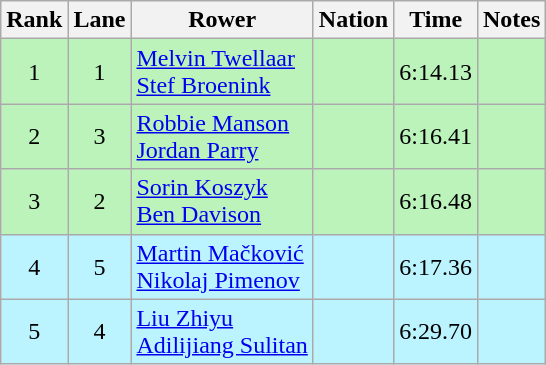<table class="wikitable sortable" style="text-align:center">
<tr>
<th>Rank</th>
<th>Lane</th>
<th>Rower</th>
<th>Nation</th>
<th>Time</th>
<th>Notes</th>
</tr>
<tr bgcolor=bbf3bb>
<td>1</td>
<td>1</td>
<td align=left><a href='#'>Melvin Twellaar</a><br><a href='#'>Stef Broenink</a></td>
<td align=left></td>
<td>6:14.13</td>
<td></td>
</tr>
<tr bgcolor=bbf3bb>
<td>2</td>
<td>3</td>
<td align=left><a href='#'>Robbie Manson</a><br><a href='#'>Jordan Parry</a></td>
<td align=left></td>
<td>6:16.41</td>
<td></td>
</tr>
<tr bgcolor=bbf3bb>
<td>3</td>
<td>2</td>
<td align=left><a href='#'>Sorin Koszyk</a><br><a href='#'>Ben Davison</a></td>
<td align=left></td>
<td>6:16.48</td>
<td></td>
</tr>
<tr bgcolor=bbf3ff>
<td>4</td>
<td>5</td>
<td align=left><a href='#'>Martin Mačković</a><br><a href='#'>Nikolaj Pimenov</a></td>
<td align=left></td>
<td>6:17.36</td>
<td></td>
</tr>
<tr bgcolor=bbf3ff>
<td>5</td>
<td>4</td>
<td align=left><a href='#'>Liu Zhiyu</a><br><a href='#'>Adilijiang Sulitan</a></td>
<td align=left></td>
<td>6:29.70</td>
<td></td>
</tr>
</table>
